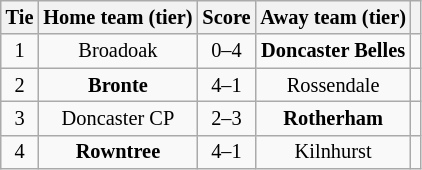<table class="wikitable" style="text-align:center; font-size:85%">
<tr>
<th>Tie</th>
<th>Home team (tier)</th>
<th>Score</th>
<th>Away team (tier)</th>
<th></th>
</tr>
<tr>
<td align="center">1</td>
<td>Broadoak</td>
<td align="center">0–4</td>
<td><strong>Doncaster Belles</strong></td>
<td></td>
</tr>
<tr>
<td align="center">2</td>
<td><strong>Bronte</strong></td>
<td align="center">4–1</td>
<td>Rossendale</td>
<td></td>
</tr>
<tr>
<td align="center">3</td>
<td>Doncaster CP</td>
<td align="center">2–3</td>
<td><strong>Rotherham</strong></td>
<td></td>
</tr>
<tr>
<td align="center">4</td>
<td><strong>Rowntree</strong></td>
<td align="center">4–1</td>
<td>Kilnhurst</td>
<td></td>
</tr>
</table>
